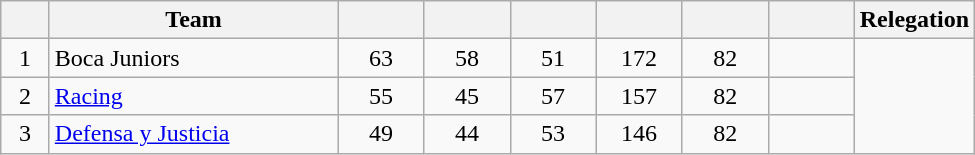<table class="wikitable sortable" style="text-align: center;">
<tr>
<th width=25></th>
<th width=185>Team</th>
<th width=50></th>
<th width=50></th>
<th width=50></th>
<th width=50></th>
<th width=50></th>
<th width=50></th>
<th>Relegation</th>
</tr>
<tr>
<td>1</td>
<td align="left">Boca Juniors</td>
<td>63</td>
<td>58</td>
<td>51</td>
<td>172</td>
<td>82</td>
<td><strong></strong></td>
<td rowspan=22></td>
</tr>
<tr>
<td>2</td>
<td align="left"><a href='#'>Racing</a></td>
<td>55</td>
<td>45</td>
<td>57</td>
<td>157</td>
<td>82</td>
<td><strong></strong></td>
</tr>
<tr>
<td>3</td>
<td align="left"><a href='#'>Defensa y Justicia</a></td>
<td>49</td>
<td>44</td>
<td>53</td>
<td>146</td>
<td>82</td>
<td><strong></strong></td>
</tr>
</table>
